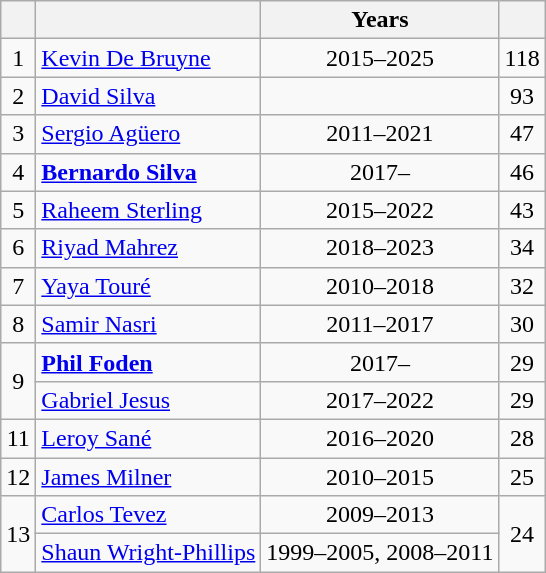<table class="wikitable plainrowheaders sortable" style="text-align:center">
<tr>
<th></th>
<th></th>
<th>Years</th>
<th></th>
</tr>
<tr>
<td>1</td>
<td align="left"> <a href='#'>Kevin De Bruyne</a></td>
<td>2015–2025</td>
<td>118</td>
</tr>
<tr>
<td>2</td>
<td align="left"> <a href='#'>David Silva</a></td>
<td></td>
<td>93</td>
</tr>
<tr>
<td>3</td>
<td align="left"> <a href='#'>Sergio Agüero</a></td>
<td>2011–2021</td>
<td>47</td>
</tr>
<tr>
<td>4</td>
<td align="left"> <strong><a href='#'>Bernardo Silva</a></strong></td>
<td>2017–</td>
<td>46</td>
</tr>
<tr>
<td>5</td>
<td align="left"> <a href='#'>Raheem Sterling</a></td>
<td>2015–2022</td>
<td>43</td>
</tr>
<tr>
<td>6</td>
<td align="left"> <a href='#'>Riyad Mahrez</a></td>
<td>2018–2023</td>
<td>34</td>
</tr>
<tr>
<td>7</td>
<td align="left"> <a href='#'>Yaya Touré</a></td>
<td>2010–2018</td>
<td>32</td>
</tr>
<tr>
<td>8</td>
<td align="left"> <a href='#'>Samir Nasri</a></td>
<td>2011–2017</td>
<td>30</td>
</tr>
<tr>
<td rowspan="2">9</td>
<td align="left"> <strong><a href='#'>Phil Foden</a></strong></td>
<td>2017–</td>
<td>29</td>
</tr>
<tr>
<td align="left"> <a href='#'>Gabriel Jesus</a></td>
<td>2017–2022</td>
<td>29</td>
</tr>
<tr>
<td>11</td>
<td align="left"> <a href='#'>Leroy Sané</a></td>
<td>2016–2020</td>
<td>28</td>
</tr>
<tr>
<td>12</td>
<td align="left"> <a href='#'>James Milner</a></td>
<td>2010–2015</td>
<td>25</td>
</tr>
<tr>
<td rowspan="2">13</td>
<td align="left"> <a href='#'>Carlos Tevez</a></td>
<td>2009–2013</td>
<td rowspan="2">24</td>
</tr>
<tr>
<td align="left"> <a href='#'>Shaun Wright-Phillips</a></td>
<td>1999–2005, 2008–2011</td>
</tr>
</table>
